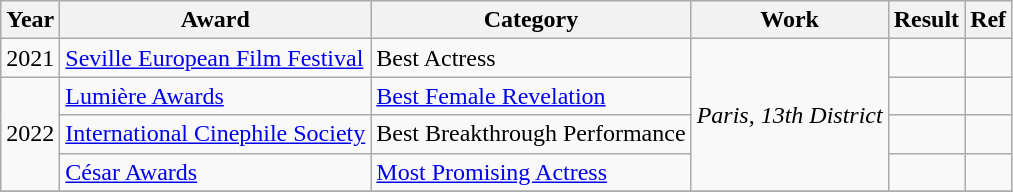<table class="wikitable plainrowheaders">
<tr>
<th>Year</th>
<th>Award</th>
<th>Category</th>
<th>Work</th>
<th>Result</th>
<th>Ref</th>
</tr>
<tr>
<td>2021</td>
<td><a href='#'>Seville European Film Festival</a></td>
<td>Best Actress</td>
<td rowspan="4"><em>Paris, 13th District</em></td>
<td></td>
<td></td>
</tr>
<tr>
<td rowspan="3">2022</td>
<td><a href='#'>Lumière Awards</a></td>
<td><a href='#'>Best Female Revelation</a></td>
<td></td>
<td></td>
</tr>
<tr>
<td><a href='#'>International Cinephile Society</a></td>
<td>Best Breakthrough Performance</td>
<td></td>
<td></td>
</tr>
<tr>
<td><a href='#'>César Awards</a></td>
<td><a href='#'>Most Promising Actress</a></td>
<td></td>
<td></td>
</tr>
<tr>
</tr>
</table>
